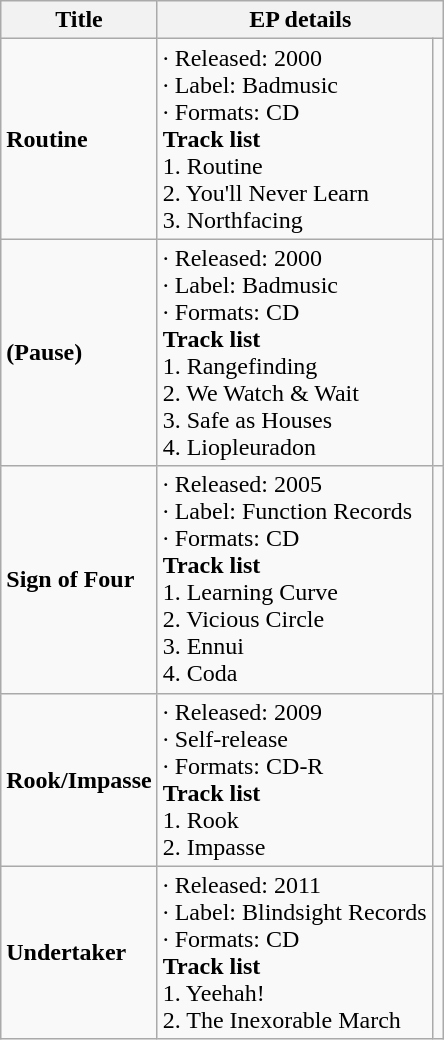<table class="wikitable">
<tr>
<th>Title</th>
<th colspan="2">EP details</th>
</tr>
<tr>
<td><strong>Routine</strong></td>
<td>· Released: 2000<br>· Label: Badmusic<br>· Formats: CD<br><strong>Track list</strong><br>1. Routine<br>2. You'll Never Learn<br>3. Northfacing</td>
<td></td>
</tr>
<tr>
<td><strong>(Pause)</strong></td>
<td>· Released: 2000<br>· Label: Badmusic<br>· Formats: CD<br><strong>Track list</strong><br>1. Rangefinding<br>2. We Watch & Wait<br>3. Safe as Houses<br>4. Liopleuradon</td>
<td></td>
</tr>
<tr>
<td><strong>Sign of Four</strong></td>
<td>· Released: 2005<br>· Label: Function Records<br>· Formats: CD<br><strong>Track list</strong><br>1. Learning Curve<br>2. Vicious Circle<br>3. Ennui<br>4. Coda</td>
<td></td>
</tr>
<tr>
<td><strong>Rook/Impasse</strong></td>
<td>· Released: 2009<br>· Self-release<br>· Formats: CD-R<br><strong>Track list</strong><br>1. Rook<br>2. Impasse</td>
<td></td>
</tr>
<tr>
<td><strong>Undertaker</strong></td>
<td>· Released: 2011<br>· Label: Blindsight Records<br>· Formats: CD<br><strong>Track list</strong><br>1. Yeehah!<br>2. The Inexorable March</td>
<td></td>
</tr>
</table>
